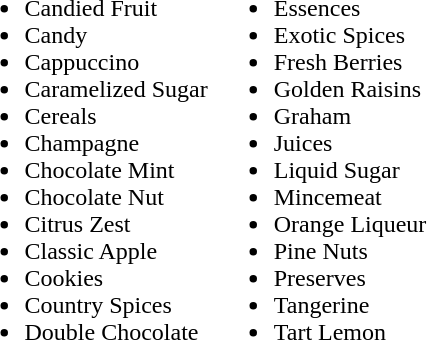<table>
<tr>
<td valign=top><br><ul><li>Candied Fruit</li><li>Candy</li><li>Cappuccino</li><li>Caramelized Sugar</li><li>Cereals</li><li>Champagne</li><li>Chocolate Mint</li><li>Chocolate Nut</li><li>Citrus Zest</li><li>Classic Apple</li><li>Cookies</li><li>Country Spices</li><li>Double Chocolate</li></ul></td>
<td valign=top><br><ul><li>Essences</li><li>Exotic Spices</li><li>Fresh Berries</li><li>Golden Raisins</li><li>Graham</li><li>Juices</li><li>Liquid Sugar</li><li>Mincemeat</li><li>Orange Liqueur</li><li>Pine Nuts</li><li>Preserves</li><li>Tangerine</li><li>Tart Lemon</li></ul></td>
</tr>
</table>
